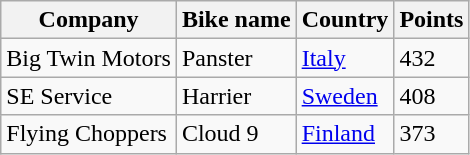<table class="wikitable" border="1">
<tr>
<th>Company</th>
<th>Bike name</th>
<th>Country</th>
<th>Points</th>
</tr>
<tr>
<td>Big Twin Motors</td>
<td>Panster</td>
<td><a href='#'>Italy</a></td>
<td>432</td>
</tr>
<tr>
<td>SE Service</td>
<td>Harrier</td>
<td><a href='#'>Sweden</a></td>
<td>408</td>
</tr>
<tr>
<td>Flying Choppers</td>
<td>Cloud 9</td>
<td><a href='#'>Finland</a></td>
<td>373</td>
</tr>
</table>
